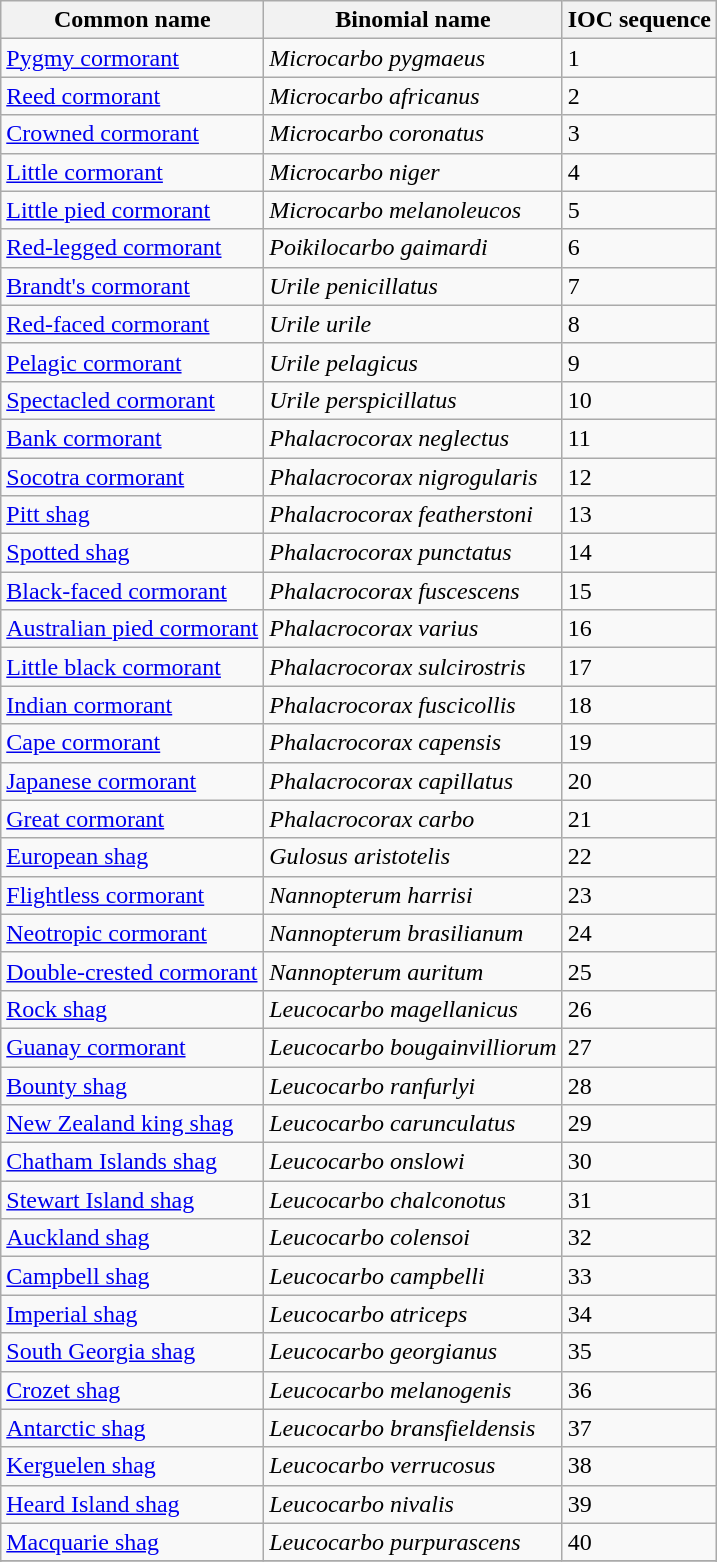<table class="wikitable sortable">
<tr>
<th>Common name</th>
<th>Binomial name</th>
<th data-sort-type="number">IOC sequence</th>
</tr>
<tr>
<td><a href='#'>Pygmy cormorant</a></td>
<td><em>Microcarbo pygmaeus</em></td>
<td>1</td>
</tr>
<tr>
<td><a href='#'>Reed cormorant</a></td>
<td><em>Microcarbo africanus</em></td>
<td>2</td>
</tr>
<tr>
<td><a href='#'>Crowned cormorant</a></td>
<td><em>Microcarbo coronatus</em></td>
<td>3</td>
</tr>
<tr>
<td><a href='#'>Little cormorant</a></td>
<td><em>Microcarbo niger</em></td>
<td>4</td>
</tr>
<tr>
<td><a href='#'>Little pied cormorant</a></td>
<td><em>Microcarbo melanoleucos</em></td>
<td>5</td>
</tr>
<tr>
<td><a href='#'>Red-legged cormorant</a></td>
<td><em>Poikilocarbo gaimardi</em></td>
<td>6</td>
</tr>
<tr>
<td><a href='#'>Brandt's cormorant</a></td>
<td><em>Urile penicillatus</em></td>
<td>7</td>
</tr>
<tr>
<td><a href='#'>Red-faced cormorant</a></td>
<td><em>Urile urile</em></td>
<td>8</td>
</tr>
<tr>
<td><a href='#'>Pelagic cormorant</a></td>
<td><em>Urile pelagicus</em></td>
<td>9</td>
</tr>
<tr>
<td><a href='#'>Spectacled cormorant</a></td>
<td><em>Urile perspicillatus</em></td>
<td>10</td>
</tr>
<tr>
<td><a href='#'>Bank cormorant</a></td>
<td><em>Phalacrocorax neglectus</em></td>
<td>11</td>
</tr>
<tr>
<td><a href='#'>Socotra cormorant</a></td>
<td><em>Phalacrocorax nigrogularis</em></td>
<td>12</td>
</tr>
<tr>
<td><a href='#'>Pitt shag</a></td>
<td><em>Phalacrocorax featherstoni</em></td>
<td>13</td>
</tr>
<tr>
<td><a href='#'>Spotted shag</a></td>
<td><em>Phalacrocorax punctatus</em></td>
<td>14</td>
</tr>
<tr>
<td><a href='#'>Black-faced cormorant</a></td>
<td><em>Phalacrocorax fuscescens</em></td>
<td>15</td>
</tr>
<tr>
<td><a href='#'>Australian pied cormorant</a></td>
<td><em>Phalacrocorax varius</em></td>
<td>16</td>
</tr>
<tr>
<td><a href='#'>Little black cormorant</a></td>
<td><em>Phalacrocorax sulcirostris</em></td>
<td>17</td>
</tr>
<tr>
<td><a href='#'>Indian cormorant</a></td>
<td><em>Phalacrocorax fuscicollis</em></td>
<td>18</td>
</tr>
<tr>
<td><a href='#'>Cape cormorant</a></td>
<td><em>Phalacrocorax capensis</em></td>
<td>19</td>
</tr>
<tr>
<td><a href='#'>Japanese cormorant</a></td>
<td><em>Phalacrocorax capillatus</em></td>
<td>20</td>
</tr>
<tr>
<td><a href='#'>Great cormorant</a></td>
<td><em>Phalacrocorax carbo</em></td>
<td>21</td>
</tr>
<tr>
<td><a href='#'>European shag</a></td>
<td><em>Gulosus aristotelis</em></td>
<td>22</td>
</tr>
<tr>
<td><a href='#'>Flightless cormorant</a></td>
<td><em>Nannopterum harrisi</em></td>
<td>23</td>
</tr>
<tr>
<td><a href='#'>Neotropic cormorant</a></td>
<td><em>Nannopterum brasilianum</em></td>
<td>24</td>
</tr>
<tr>
<td><a href='#'>Double-crested cormorant</a></td>
<td><em>Nannopterum auritum</em></td>
<td>25</td>
</tr>
<tr>
<td><a href='#'>Rock shag</a></td>
<td><em>Leucocarbo magellanicus</em></td>
<td>26</td>
</tr>
<tr>
<td><a href='#'>Guanay cormorant</a></td>
<td><em>Leucocarbo bougainvilliorum</em></td>
<td>27</td>
</tr>
<tr>
<td><a href='#'>Bounty shag</a></td>
<td><em>Leucocarbo ranfurlyi</em></td>
<td>28</td>
</tr>
<tr>
<td><a href='#'>New Zealand king shag</a></td>
<td><em>Leucocarbo carunculatus</em></td>
<td>29</td>
</tr>
<tr>
<td><a href='#'>Chatham Islands shag</a></td>
<td><em>Leucocarbo onslowi</em></td>
<td>30</td>
</tr>
<tr>
<td><a href='#'>Stewart Island shag</a></td>
<td><em>Leucocarbo chalconotus</em></td>
<td>31</td>
</tr>
<tr>
<td><a href='#'>Auckland shag</a></td>
<td><em>Leucocarbo colensoi</em></td>
<td>32</td>
</tr>
<tr>
<td><a href='#'>Campbell shag</a></td>
<td><em>Leucocarbo campbelli</em></td>
<td>33</td>
</tr>
<tr>
<td><a href='#'>Imperial shag</a></td>
<td><em>Leucocarbo atriceps</em></td>
<td>34</td>
</tr>
<tr>
<td><a href='#'>South Georgia shag</a></td>
<td><em>Leucocarbo georgianus</em></td>
<td>35</td>
</tr>
<tr>
<td><a href='#'>Crozet shag</a></td>
<td><em>Leucocarbo melanogenis</em></td>
<td>36</td>
</tr>
<tr>
<td><a href='#'>Antarctic shag</a></td>
<td><em>Leucocarbo bransfieldensis</em></td>
<td>37</td>
</tr>
<tr>
<td><a href='#'>Kerguelen shag</a></td>
<td><em>Leucocarbo verrucosus</em></td>
<td>38</td>
</tr>
<tr>
<td><a href='#'>Heard Island shag</a></td>
<td><em>Leucocarbo nivalis</em></td>
<td>39</td>
</tr>
<tr>
<td><a href='#'>Macquarie shag</a></td>
<td><em>Leucocarbo purpurascens</em></td>
<td>40</td>
</tr>
<tr>
</tr>
<tr class="sortbottom">
</tr>
</table>
